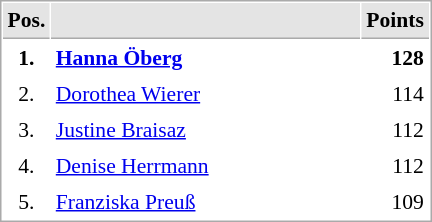<table cellspacing="1" cellpadding="3" style="border:1px solid #AAAAAA;font-size:90%">
<tr bgcolor="#E4E4E4">
<th style="border-bottom:1px solid #AAAAAA" width=10>Pos.</th>
<th style="border-bottom:1px solid #AAAAAA" width=200></th>
<th style="border-bottom:1px solid #AAAAAA" width=20>Points</th>
</tr>
<tr>
<td align="center"><strong>1.</strong></td>
<td> <strong><a href='#'>Hanna Öberg</a></strong></td>
<td align="right"><strong>128</strong></td>
</tr>
<tr>
<td align="center">2.</td>
<td> <a href='#'>Dorothea Wierer</a></td>
<td align="right">114</td>
</tr>
<tr>
<td align="center">3.</td>
<td> <a href='#'>Justine Braisaz</a></td>
<td align="right">112</td>
</tr>
<tr>
<td align="center">4.</td>
<td> <a href='#'>Denise Herrmann</a></td>
<td align="right">112</td>
</tr>
<tr>
<td align="center">5.</td>
<td> <a href='#'>Franziska Preuß</a></td>
<td align="right">109</td>
</tr>
</table>
